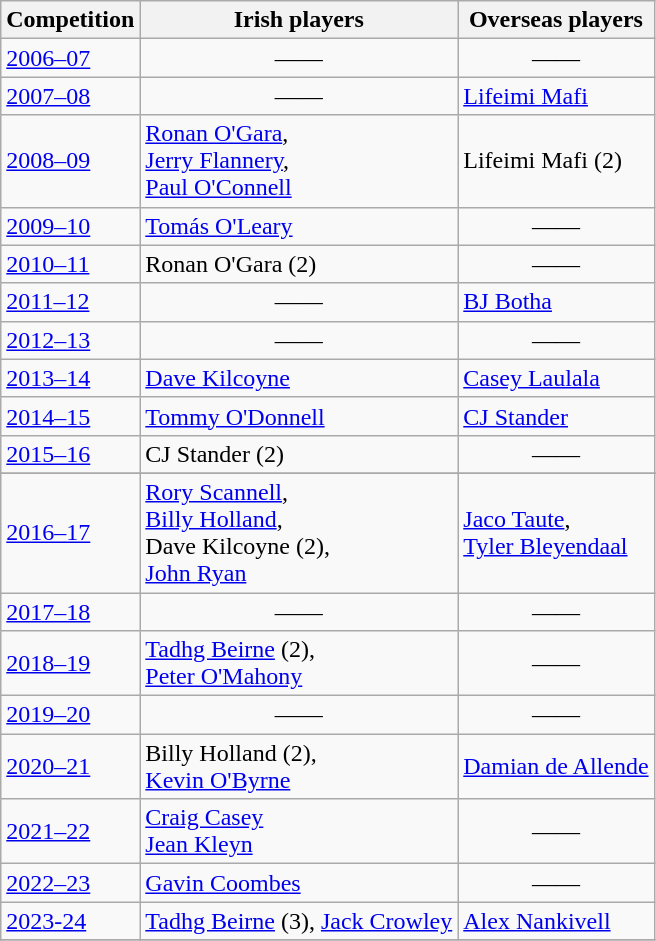<table class="wikitable collapsible collapsed">
<tr>
<th>Competition</th>
<th>Irish players</th>
<th>Overseas players</th>
</tr>
<tr>
<td><a href='#'>2006–07</a></td>
<td align=center>——</td>
<td align=center>——</td>
</tr>
<tr>
<td><a href='#'>2007–08</a></td>
<td align=center>——</td>
<td> <a href='#'>Lifeimi Mafi</a></td>
</tr>
<tr>
<td><a href='#'>2008–09</a></td>
<td><a href='#'>Ronan O'Gara</a>, <br>  <a href='#'>Jerry Flannery</a>, <br> <a href='#'>Paul O'Connell</a></td>
<td> Lifeimi Mafi (2)</td>
</tr>
<tr>
<td><a href='#'>2009–10</a></td>
<td><a href='#'>Tomás O'Leary</a></td>
<td align=center>——</td>
</tr>
<tr>
<td><a href='#'>2010–11</a></td>
<td>Ronan O'Gara (2)</td>
<td align=center>——</td>
</tr>
<tr>
<td><a href='#'>2011–12</a></td>
<td align=center>——</td>
<td> <a href='#'>BJ Botha</a></td>
</tr>
<tr>
<td><a href='#'>2012–13</a></td>
<td align=center>——</td>
<td align=center>——</td>
</tr>
<tr>
<td><a href='#'>2013–14</a></td>
<td><a href='#'>Dave Kilcoyne</a></td>
<td> <a href='#'>Casey Laulala</a></td>
</tr>
<tr>
<td><a href='#'>2014–15</a></td>
<td><a href='#'>Tommy O'Donnell</a></td>
<td> <a href='#'>CJ Stander</a></td>
</tr>
<tr>
<td><a href='#'>2015–16</a></td>
<td>CJ Stander (2)</td>
<td align=center>——</td>
</tr>
<tr |align=left|>
</tr>
<tr>
<td><a href='#'>2016–17</a></td>
<td><a href='#'>Rory Scannell</a>, <br> <a href='#'>Billy Holland</a>, <br> Dave Kilcoyne (2), <br> <a href='#'>John Ryan</a></td>
<td> <a href='#'>Jaco Taute</a>, <br>  <a href='#'>Tyler Bleyendaal</a></td>
</tr>
<tr>
<td><a href='#'>2017–18</a></td>
<td align=center>——</td>
<td align=center>——</td>
</tr>
<tr>
<td><a href='#'>2018–19</a></td>
<td><a href='#'>Tadhg Beirne</a> (2), <br> <a href='#'>Peter O'Mahony</a></td>
<td align=center>——</td>
</tr>
<tr>
<td><a href='#'>2019–20</a></td>
<td align=center>——</td>
<td align=center>——</td>
</tr>
<tr>
<td><a href='#'>2020–21</a></td>
<td>Billy Holland (2), <br> <a href='#'>Kevin O'Byrne</a></td>
<td> <a href='#'>Damian de Allende</a></td>
</tr>
<tr>
<td><a href='#'>2021–22</a></td>
<td><a href='#'>Craig Casey</a> <br> <a href='#'>Jean Kleyn</a></td>
<td align=center>——</td>
</tr>
<tr>
<td><a href='#'>2022–23</a></td>
<td><a href='#'>Gavin Coombes</a></td>
<td align=center>——</td>
</tr>
<tr>
<td><a href='#'>2023-24</a></td>
<td><a href='#'>Tadhg Beirne</a> (3), <a href='#'>Jack Crowley</a></td>
<td> <a href='#'>Alex Nankivell</a></td>
</tr>
<tr>
</tr>
</table>
